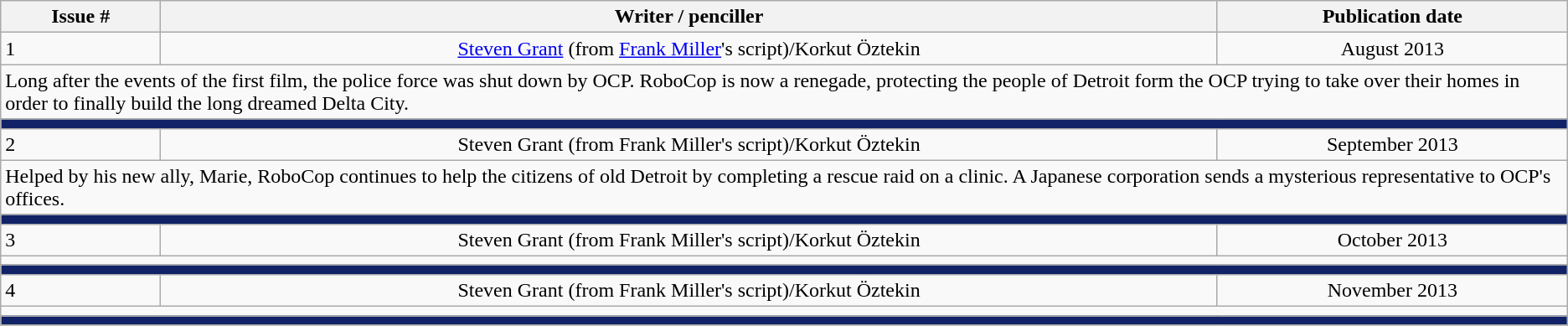<table class="wikitable">
<tr>
<th>Issue #</th>
<th>Writer / penciller</th>
<th>Publication date</th>
</tr>
<tr>
<td>1</td>
<td align="center"><a href='#'>Steven Grant</a> (from <a href='#'>Frank Miller</a>'s script)/Korkut Öztekin</td>
<td align="center">August 2013</td>
</tr>
<tr>
<td colspan="6">Long after the events of the first film, the police force was shut down by OCP. RoboCop is now a renegade, protecting the people of Detroit form the OCP trying to take over their homes in order to finally build the long dreamed Delta City.</td>
</tr>
<tr>
<td colspan="6" bgcolor="#112266"></td>
</tr>
<tr>
<td>2</td>
<td align="center">Steven Grant (from Frank Miller's script)/Korkut Öztekin</td>
<td align="center">September 2013</td>
</tr>
<tr>
<td colspan="6">Helped by his new ally, Marie, RoboCop continues to help the citizens of old Detroit by completing a rescue raid on a clinic.  A Japanese corporation sends a mysterious representative to OCP's offices.</td>
</tr>
<tr>
<td colspan="6" bgcolor="#112266"></td>
</tr>
<tr>
<td>3</td>
<td align="center">Steven Grant (from Frank Miller's script)/Korkut Öztekin</td>
<td align="center">October 2013</td>
</tr>
<tr>
<td colspan="6"></td>
</tr>
<tr>
<td colspan="6" bgcolor="#112266"></td>
</tr>
<tr>
<td>4</td>
<td align="center">Steven Grant (from Frank Miller's script)/Korkut Öztekin</td>
<td align="center">November 2013</td>
</tr>
<tr>
<td colspan="6"></td>
</tr>
<tr>
<td colspan="6" bgcolor="#112266"></td>
</tr>
<tr>
</tr>
</table>
